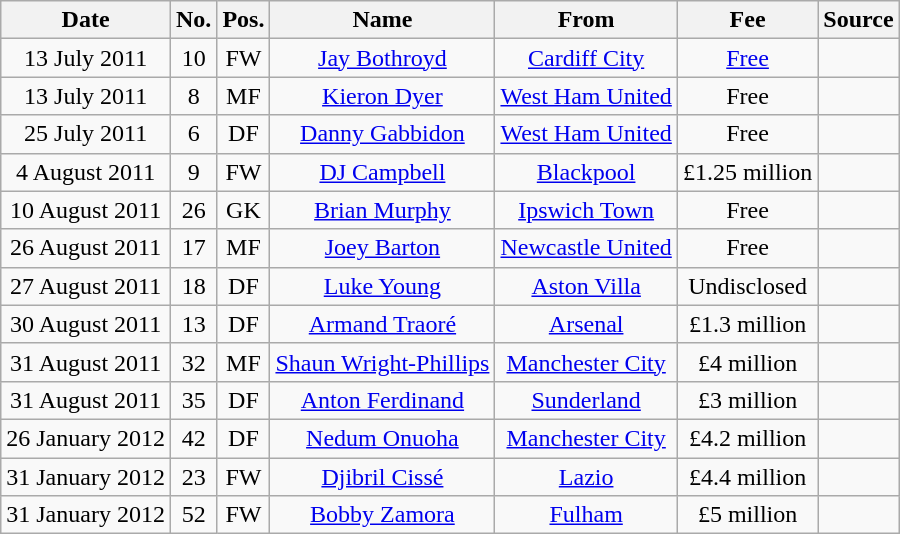<table class="wikitable" style="text-align:center">
<tr>
<th>Date</th>
<th>No.</th>
<th>Pos.</th>
<th>Name</th>
<th>From</th>
<th>Fee</th>
<th>Source</th>
</tr>
<tr>
<td>13 July 2011</td>
<td>10</td>
<td>FW</td>
<td> <a href='#'>Jay Bothroyd</a></td>
<td> <a href='#'>Cardiff City</a></td>
<td><a href='#'>Free</a></td>
<td></td>
</tr>
<tr>
<td>13 July 2011</td>
<td>8</td>
<td>MF</td>
<td> <a href='#'>Kieron Dyer</a></td>
<td> <a href='#'>West Ham United</a></td>
<td>Free</td>
<td></td>
</tr>
<tr>
<td>25 July 2011</td>
<td>6</td>
<td>DF</td>
<td> <a href='#'>Danny Gabbidon</a></td>
<td> <a href='#'>West Ham United</a></td>
<td>Free</td>
<td></td>
</tr>
<tr>
<td>4 August 2011</td>
<td>9</td>
<td>FW</td>
<td> <a href='#'>DJ Campbell</a></td>
<td> <a href='#'>Blackpool</a></td>
<td>£1.25 million</td>
<td></td>
</tr>
<tr>
<td>10 August 2011</td>
<td>26</td>
<td>GK</td>
<td> <a href='#'>Brian Murphy</a></td>
<td> <a href='#'>Ipswich Town</a></td>
<td>Free</td>
<td></td>
</tr>
<tr>
<td>26 August 2011</td>
<td>17</td>
<td>MF</td>
<td> <a href='#'>Joey Barton</a></td>
<td> <a href='#'>Newcastle United</a></td>
<td>Free</td>
<td></td>
</tr>
<tr>
<td>27 August 2011</td>
<td>18</td>
<td>DF</td>
<td> <a href='#'>Luke Young</a></td>
<td> <a href='#'>Aston Villa</a></td>
<td>Undisclosed</td>
<td></td>
</tr>
<tr>
<td>30 August 2011</td>
<td>13</td>
<td>DF</td>
<td> <a href='#'>Armand Traoré</a></td>
<td> <a href='#'>Arsenal</a></td>
<td>£1.3 million</td>
<td></td>
</tr>
<tr>
<td>31 August 2011</td>
<td>32</td>
<td>MF</td>
<td> <a href='#'>Shaun Wright-Phillips</a></td>
<td> <a href='#'>Manchester City</a></td>
<td>£4 million</td>
<td></td>
</tr>
<tr>
<td>31 August 2011</td>
<td>35</td>
<td>DF</td>
<td> <a href='#'>Anton Ferdinand</a></td>
<td> <a href='#'>Sunderland</a></td>
<td>£3 million</td>
<td></td>
</tr>
<tr>
<td>26 January 2012</td>
<td>42</td>
<td>DF</td>
<td> <a href='#'>Nedum Onuoha</a></td>
<td> <a href='#'>Manchester City</a></td>
<td>£4.2 million</td>
<td></td>
</tr>
<tr>
<td>31 January 2012</td>
<td>23</td>
<td>FW</td>
<td> <a href='#'>Djibril Cissé</a></td>
<td> <a href='#'>Lazio</a></td>
<td>£4.4 million</td>
<td></td>
</tr>
<tr>
<td>31 January 2012</td>
<td>52</td>
<td>FW</td>
<td> <a href='#'>Bobby Zamora</a></td>
<td> <a href='#'>Fulham</a></td>
<td>£5 million</td>
<td></td>
</tr>
</table>
